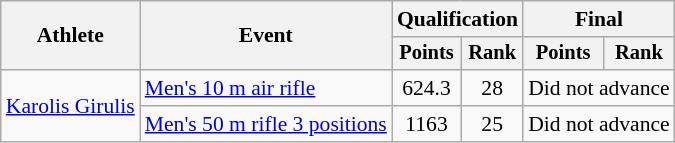<table class="wikitable" style="font-size:90%">
<tr>
<th rowspan="2">Athlete</th>
<th rowspan="2">Event</th>
<th colspan=2>Qualification</th>
<th colspan=2>Final</th>
</tr>
<tr style="font-size:95%">
<th>Points</th>
<th>Rank</th>
<th>Points</th>
<th>Rank</th>
</tr>
<tr align=center>
<td align=left rowspan=2><a href='#'>Karolis Girulis</a></td>
<td align=left><a href='#'>Men's 10 m air rifle</a></td>
<td>624.3</td>
<td>28</td>
<td colspan="2">Did not advance</td>
</tr>
<tr align=center>
<td align=left><a href='#'>Men's 50 m rifle 3 positions</a></td>
<td>1163</td>
<td>25</td>
<td colspan="2">Did not advance</td>
</tr>
</table>
